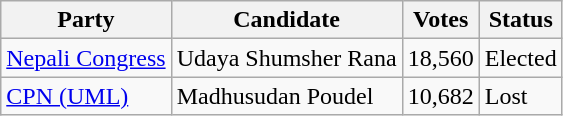<table class="wikitable">
<tr>
<th>Party</th>
<th>Candidate</th>
<th>Votes</th>
<th>Status</th>
</tr>
<tr>
<td><a href='#'>Nepali Congress</a></td>
<td>Udaya Shumsher Rana</td>
<td>18,560</td>
<td>Elected</td>
</tr>
<tr>
<td><a href='#'>CPN (UML)</a></td>
<td>Madhusudan Poudel</td>
<td>10,682</td>
<td>Lost</td>
</tr>
</table>
